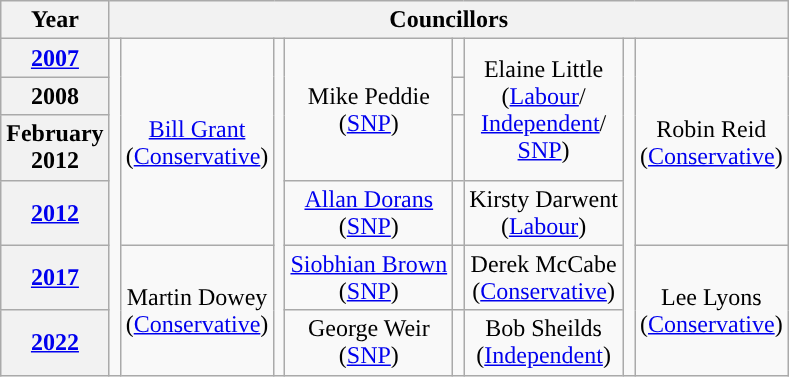<table class="wikitable" style="text-align:center">
<tr>
<th>Year</th>
<th colspan=8>Councillors</th>
</tr>
<tr>
<th><a href='#'>2007</a></th>
<td rowspan=6; style="background-color: "></td>
<td rowspan=4><a href='#'>Bill Grant</a><br>(<a href='#'>Conservative</a>)</td>
<td rowspan=6; style="background-color: "></td>
<td rowspan=3>Mike Peddie<br>(<a href='#'>SNP</a>)</td>
<td style="background-color: "></td>
<td rowspan=3>Elaine Little<br>(<a href='#'>Labour</a>/<br><a href='#'>Independent</a>/<br><a href='#'>SNP</a>)</td>
<td rowspan=6; style="background-color: "></td>
<td rowspan=4>Robin Reid<br>(<a href='#'>Conservative</a>)</td>
</tr>
<tr>
<th>2008</th>
<td style="background-color: "></td>
</tr>
<tr>
<th>February<br>2012</th>
<td style="background-color: "></td>
</tr>
<tr>
<th><a href='#'>2012</a></th>
<td><a href='#'>Allan Dorans</a><br>(<a href='#'>SNP</a>)</td>
<td style="background-color: "></td>
<td>Kirsty Darwent<br>(<a href='#'>Labour</a>)</td>
</tr>
<tr>
<th><a href='#'>2017</a></th>
<td rowspan=2>Martin Dowey<br>(<a href='#'>Conservative</a>)</td>
<td><a href='#'>Siobhian Brown</a><br>(<a href='#'>SNP</a>)</td>
<td style="background-color: "></td>
<td>Derek McCabe<br>(<a href='#'>Conservative</a>)</td>
<td rowspan=2>Lee Lyons<br>(<a href='#'>Conservative</a>)</td>
</tr>
<tr>
<th><a href='#'>2022</a></th>
<td>George Weir<br>(<a href='#'>SNP</a>)</td>
<td style="background-color: "></td>
<td>Bob Sheilds<br>(<a href='#'>Independent</a>)</td>
</tr>
</table>
